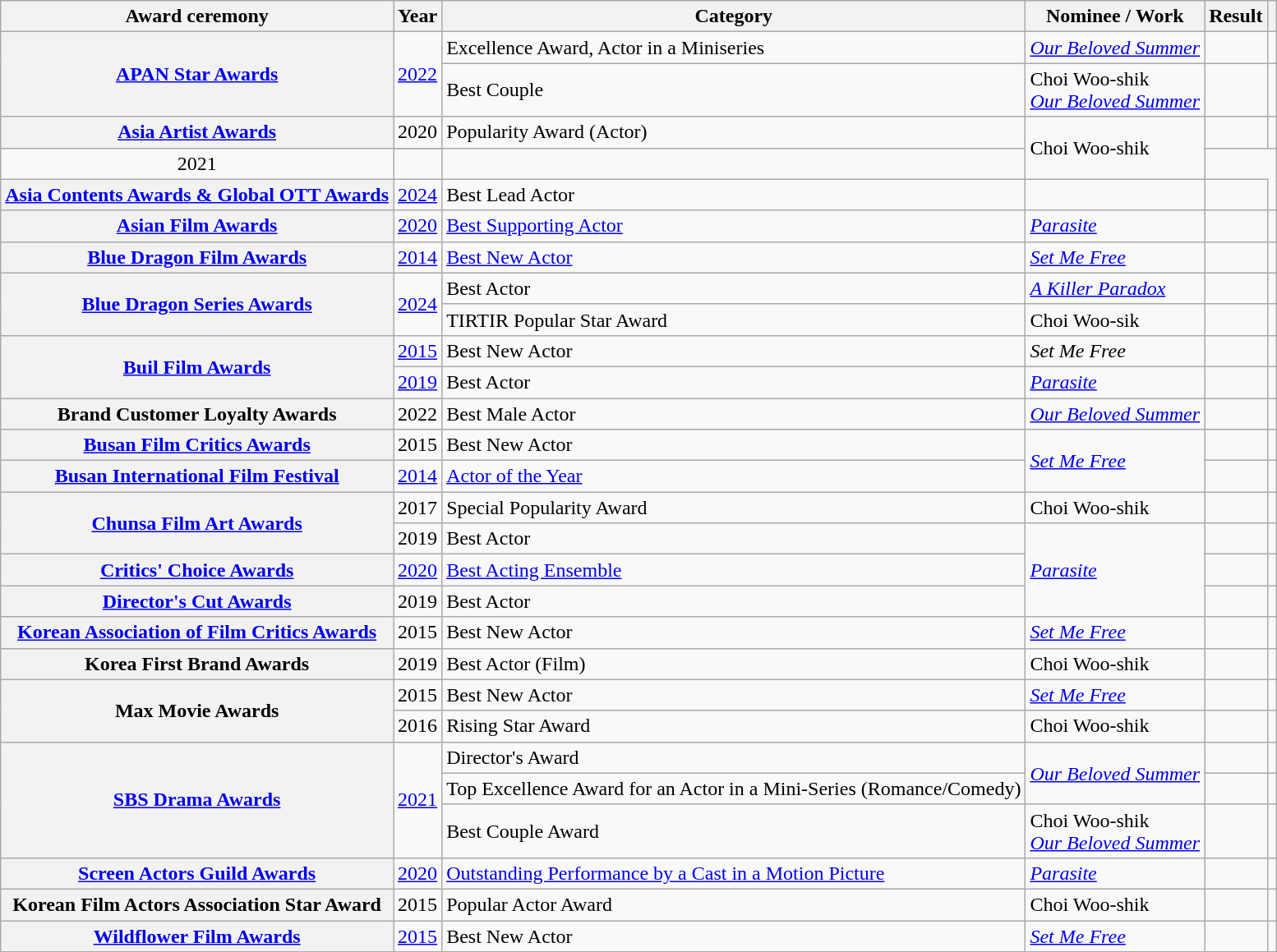<table class="wikitable plainrowheaders sortable">
<tr>
<th scope="col">Award ceremony</th>
<th scope="col">Year</th>
<th scope="col">Category</th>
<th scope="col">Nominee / Work</th>
<th scope="col">Result</th>
<th scope="col" class="unsortable"></th>
</tr>
<tr>
<th scope="row"  rowspan="2"><a href='#'>APAN Star Awards</a></th>
<td rowspan="2" style="text-align:center"><a href='#'>2022</a></td>
<td>Excellence Award, Actor in a Miniseries</td>
<td><em><a href='#'>Our Beloved Summer</a></em></td>
<td></td>
<td style="text-align:center"></td>
</tr>
<tr>
<td>Best Couple</td>
<td>Choi Woo-shik <br><em><a href='#'>Our Beloved Summer</a></em></td>
<td></td>
<td style="text-align:center"></td>
</tr>
<tr>
<th scope="row" rowspan="2"><a href='#'>Asia Artist Awards</a></th>
<td style="text-align:center">2020</td>
<td rowspan="2">Popularity Award (Actor)</td>
<td rowspan="3">Choi Woo-shik</td>
<td></td>
<td style="text-align:center"></td>
</tr>
<tr>
</tr>
<tr>
<td rowspan="1" style="text-align:center">2021</td>
<td></td>
<td style="text-align:center"></td>
</tr>
<tr>
<th scope="row"><a href='#'>Asia Contents Awards & Global OTT Awards</a></th>
<td style="text-align:center"><a href='#'>2024</a></td>
<td>Best Lead Actor</td>
<td></td>
<td style="text-align:center"></td>
</tr>
<tr>
<th scope="row"><a href='#'>Asian Film Awards</a></th>
<td style="text-align:center"><a href='#'>2020</a></td>
<td><a href='#'>Best Supporting Actor</a></td>
<td><em> <a href='#'>Parasite</a></em></td>
<td></td>
<td style="text-align:center"></td>
</tr>
<tr>
<th scope="row"><a href='#'>Blue Dragon Film Awards</a></th>
<td style="text-align:center"><a href='#'>2014</a></td>
<td><a href='#'>Best New Actor</a></td>
<td><em><a href='#'>Set Me Free</a></em></td>
<td></td>
<td style="text-align:center"></td>
</tr>
<tr>
<th scope="row" rowspan="2"><a href='#'>Blue Dragon Series Awards</a></th>
<td style="text-align:center" rowspan="2"><a href='#'>2024</a></td>
<td>Best Actor</td>
<td><em><a href='#'>A Killer Paradox</a></em></td>
<td></td>
<td style="text-align:center"></td>
</tr>
<tr>
<td>TIRTIR Popular Star Award</td>
<td>Choi Woo-sik</td>
<td></td>
<td style="text-align:center"></td>
</tr>
<tr>
<th scope="row"  rowspan="2"><a href='#'>Buil Film Awards</a></th>
<td style="text-align:center"><a href='#'>2015</a></td>
<td>Best New Actor</td>
<td><em>Set Me Free</em></td>
<td></td>
<td style="text-align:center"></td>
</tr>
<tr>
<td style="text-align:center"><a href='#'>2019</a></td>
<td>Best Actor</td>
<td><em> <a href='#'>Parasite</a></em></td>
<td></td>
<td style="text-align:center"></td>
</tr>
<tr>
<th scope="row">Brand Customer Loyalty Awards</th>
<td style="text-align:center">2022</td>
<td>Best Male Actor</td>
<td><em> <a href='#'>Our Beloved Summer</a></em></td>
<td></td>
<td style="text-align:center"></td>
</tr>
<tr>
<th scope="row"><a href='#'>Busan Film Critics Awards</a></th>
<td style="text-align:center">2015</td>
<td>Best New Actor</td>
<td rowspan="2"><em><a href='#'>Set Me Free</a></em></td>
<td></td>
<td style="text-align:center"></td>
</tr>
<tr>
<th scope="row"><a href='#'>Busan International Film Festival</a></th>
<td style="text-align:center"><a href='#'>2014</a></td>
<td><a href='#'>Actor of the Year</a></td>
<td></td>
<td style="text-align:center"></td>
</tr>
<tr>
<th scope="row"  rowspan="2"><a href='#'>Chunsa Film Art Awards</a></th>
<td style="text-align:center">2017</td>
<td>Special Popularity Award</td>
<td>Choi Woo-shik</td>
<td></td>
<td style="text-align:center"></td>
</tr>
<tr>
<td style="text-align:center">2019</td>
<td>Best Actor</td>
<td rowspan="3"><em> <a href='#'>Parasite</a></em></td>
<td></td>
<td style="text-align:center"></td>
</tr>
<tr>
<th scope="row"><a href='#'>Critics' Choice Awards</a></th>
<td style="text-align:center"><a href='#'>2020</a></td>
<td><a href='#'>Best Acting Ensemble</a></td>
<td></td>
<td style="text-align:center"></td>
</tr>
<tr>
<th scope="row"><a href='#'>Director's Cut Awards</a></th>
<td style="text-align:center">2019</td>
<td>Best Actor</td>
<td></td>
<td style="text-align:center"></td>
</tr>
<tr>
<th scope="row"><a href='#'>Korean Association of Film Critics Awards</a></th>
<td style="text-align:center">2015</td>
<td>Best New Actor</td>
<td><em><a href='#'>Set Me Free</a></em></td>
<td></td>
<td style="text-align:center"></td>
</tr>
<tr>
<th scope="row">Korea First Brand Awards</th>
<td style="text-align:center">2019</td>
<td>Best Actor (Film)</td>
<td>Choi Woo-shik</td>
<td></td>
<td style="text-align:center"></td>
</tr>
<tr>
<th scope="row"  rowspan="2">Max Movie Awards</th>
<td style="text-align:center">2015</td>
<td>Best New Actor</td>
<td><em><a href='#'>Set Me Free</a></em></td>
<td></td>
<td style="text-align:center"></td>
</tr>
<tr>
<td style="text-align:center">2016</td>
<td>Rising Star Award</td>
<td>Choi Woo-shik</td>
<td></td>
<td style="text-align:center"></td>
</tr>
<tr>
<th scope="row"  rowspan="3"><a href='#'>SBS Drama Awards</a></th>
<td rowspan="3" style="text-align:center"><a href='#'>2021</a></td>
<td>Director's Award</td>
<td rowspan="2"><em><a href='#'>Our Beloved Summer</a></em></td>
<td></td>
<td style="text-align:center"></td>
</tr>
<tr>
<td>Top Excellence Award for an Actor in a Mini-Series (Romance/Comedy)</td>
<td></td>
<td style="text-align:center"></td>
</tr>
<tr>
<td>Best Couple Award</td>
<td>Choi Woo-shik <br><em><a href='#'>Our Beloved Summer</a></em></td>
<td></td>
<td style="text-align:center"></td>
</tr>
<tr>
<th scope="row"><a href='#'>Screen Actors Guild Awards</a></th>
<td style="text-align:center"><a href='#'>2020</a></td>
<td><a href='#'>Outstanding Performance by a Cast in a Motion Picture</a></td>
<td><em><a href='#'>Parasite</a></em></td>
<td></td>
<td style="text-align:center"></td>
</tr>
<tr>
<th scope="row">Korean Film Actors Association Star Award</th>
<td style="text-align:center">2015</td>
<td>Popular Actor Award</td>
<td>Choi Woo-shik</td>
<td></td>
<td style="text-align:center"></td>
</tr>
<tr>
<th scope="row"><a href='#'>Wildflower Film Awards</a></th>
<td style="text-align:center"><a href='#'>2015</a></td>
<td>Best New Actor</td>
<td><em><a href='#'>Set Me Free</a></em></td>
<td></td>
<td style="text-align:center"></td>
</tr>
</table>
